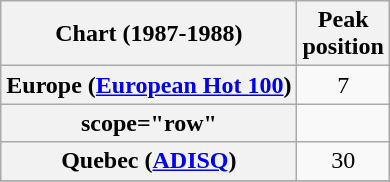<table class="wikitable plainrowheaders">
<tr>
<th>Chart (1987-1988)</th>
<th>Peak<br>position</th>
</tr>
<tr>
<th scope="row">Europe (<a href='#'>European Hot 100</a>)</th>
<td align="center">7</td>
</tr>
<tr>
<th>scope="row"</th>
</tr>
<tr>
<th scope="row">Quebec (<a href='#'>ADISQ</a>)</th>
<td align="center">30</td>
</tr>
<tr>
</tr>
</table>
